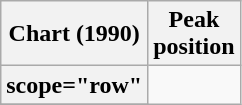<table class="wikitable sortable plainrowheaders">
<tr>
<th scope="col">Chart (1990)</th>
<th scope="col">Peak<br>position</th>
</tr>
<tr>
<th>scope="row"</th>
</tr>
<tr>
</tr>
</table>
